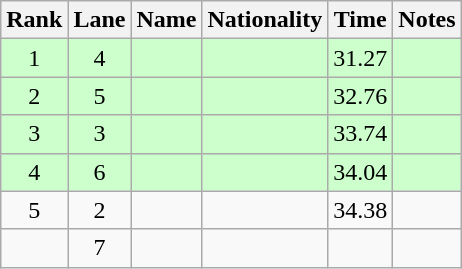<table class="wikitable sortable" style="text-align:center">
<tr>
<th>Rank</th>
<th>Lane</th>
<th>Name</th>
<th>Nationality</th>
<th>Time</th>
<th>Notes</th>
</tr>
<tr bgcolor=ccffcc>
<td>1</td>
<td>4</td>
<td align=left></td>
<td align=left></td>
<td>31.27</td>
<td><strong></strong></td>
</tr>
<tr bgcolor=ccffcc>
<td>2</td>
<td>5</td>
<td align=left></td>
<td align=left></td>
<td>32.76</td>
<td><strong></strong></td>
</tr>
<tr bgcolor=ccffcc>
<td>3</td>
<td>3</td>
<td align=left></td>
<td align=left></td>
<td>33.74</td>
<td><strong></strong></td>
</tr>
<tr bgcolor=ccffcc>
<td>4</td>
<td>6</td>
<td align=left></td>
<td align=left></td>
<td>34.04</td>
<td><strong></strong></td>
</tr>
<tr>
<td>5</td>
<td>2</td>
<td align=left></td>
<td align=left></td>
<td>34.38</td>
<td></td>
</tr>
<tr>
<td></td>
<td>7</td>
<td align=left></td>
<td align=left></td>
<td></td>
<td><strong></strong></td>
</tr>
</table>
